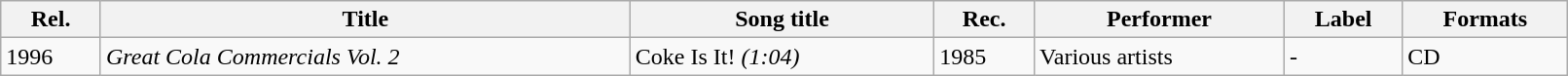<table class="wikitable" style="width:85%;">
<tr>
<th>Rel.</th>
<th>Title</th>
<th>Song title</th>
<th>Rec.</th>
<th>Performer</th>
<th>Label</th>
<th>Formats</th>
</tr>
<tr>
<td>1996</td>
<td><em>Great Cola Commercials Vol. 2</em></td>
<td>Coke Is It! <em>(1:04)</em></td>
<td>1985</td>
<td>Various artists</td>
<td>-</td>
<td>CD</td>
</tr>
</table>
